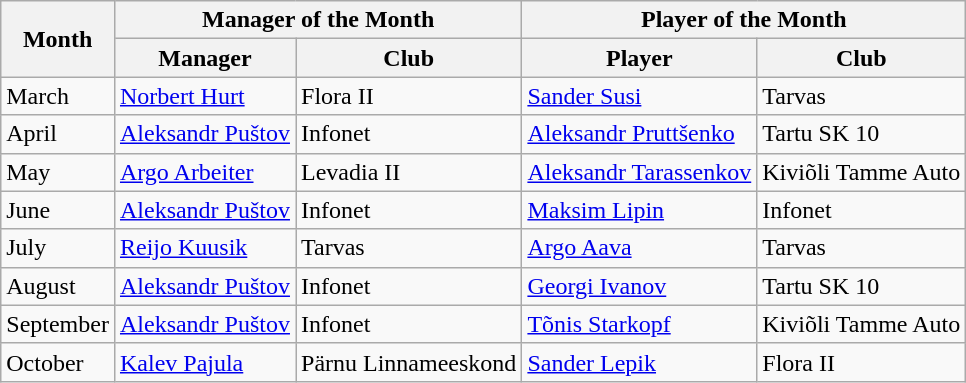<table class="wikitable">
<tr>
<th rowspan=2>Month</th>
<th colspan=2>Manager of the Month</th>
<th colspan=2>Player of the Month</th>
</tr>
<tr>
<th>Manager</th>
<th>Club</th>
<th>Player</th>
<th>Club</th>
</tr>
<tr>
<td>March</td>
<td> <a href='#'>Norbert Hurt</a></td>
<td>Flora II</td>
<td> <a href='#'>Sander Susi</a></td>
<td>Tarvas</td>
</tr>
<tr>
<td>April</td>
<td> <a href='#'>Aleksandr Puštov</a></td>
<td>Infonet</td>
<td> <a href='#'>Aleksandr Pruttšenko</a></td>
<td>Tartu SK 10</td>
</tr>
<tr>
<td>May</td>
<td> <a href='#'>Argo Arbeiter</a></td>
<td>Levadia II</td>
<td> <a href='#'>Aleksandr Tarassenkov</a></td>
<td>Kiviõli Tamme Auto</td>
</tr>
<tr>
<td>June</td>
<td> <a href='#'>Aleksandr Puštov</a></td>
<td>Infonet</td>
<td> <a href='#'>Maksim Lipin</a></td>
<td>Infonet</td>
</tr>
<tr>
<td>July</td>
<td> <a href='#'>Reijo Kuusik</a></td>
<td>Tarvas</td>
<td> <a href='#'>Argo Aava</a></td>
<td>Tarvas</td>
</tr>
<tr>
<td>August</td>
<td> <a href='#'>Aleksandr Puštov</a></td>
<td>Infonet</td>
<td> <a href='#'>Georgi Ivanov</a></td>
<td>Tartu SK 10</td>
</tr>
<tr>
<td>September</td>
<td> <a href='#'>Aleksandr Puštov</a></td>
<td>Infonet</td>
<td> <a href='#'>Tõnis Starkopf</a></td>
<td>Kiviõli Tamme Auto</td>
</tr>
<tr>
<td>October</td>
<td> <a href='#'>Kalev Pajula</a></td>
<td>Pärnu Linnameeskond</td>
<td> <a href='#'>Sander Lepik</a></td>
<td>Flora II</td>
</tr>
</table>
